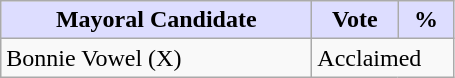<table class="wikitable">
<tr>
<th style="background:#ddf; width:200px;">Mayoral Candidate </th>
<th style="background:#ddf; width:50px;">Vote</th>
<th style="background:#ddf; width:30px;">%</th>
</tr>
<tr>
<td>Bonnie Vowel (X)</td>
<td colspan="2">Acclaimed</td>
</tr>
</table>
